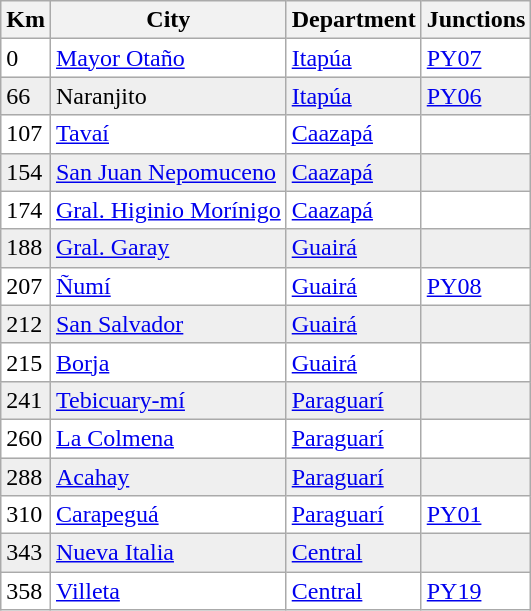<table class="wikitable">
<tr>
<th>Km</th>
<th>City</th>
<th>Department</th>
<th>Junctions</th>
</tr>
<tr bgcolor="ffffff">
<td>0</td>
<td><a href='#'>Mayor Otaño</a></td>
<td><a href='#'>Itapúa</a></td>
<td> <a href='#'>PY07</a></td>
</tr>
<tr bgcolor="efefef">
<td>66</td>
<td>Naranjito</td>
<td><a href='#'>Itapúa</a></td>
<td> <a href='#'>PY06</a></td>
</tr>
<tr bgcolor="ffffff">
<td>107</td>
<td><a href='#'>Tavaí</a></td>
<td><a href='#'>Caazapá</a></td>
<td></td>
</tr>
<tr bgcolor="efefef">
<td>154</td>
<td><a href='#'>San Juan Nepomuceno</a></td>
<td><a href='#'>Caazapá</a></td>
<td></td>
</tr>
<tr bgcolor="ffffff">
<td>174</td>
<td><a href='#'>Gral. Higinio Morínigo</a></td>
<td><a href='#'>Caazapá</a></td>
<td></td>
</tr>
<tr bgcolor="efefef">
<td>188</td>
<td><a href='#'>Gral. Garay</a></td>
<td><a href='#'>Guairá</a></td>
<td></td>
</tr>
<tr bgcolor="ffffff">
<td>207</td>
<td><a href='#'>Ñumí</a></td>
<td><a href='#'>Guairá</a></td>
<td> <a href='#'>PY08</a></td>
</tr>
<tr bgcolor="efefef">
<td>212</td>
<td><a href='#'>San Salvador</a></td>
<td><a href='#'>Guairá</a></td>
<td></td>
</tr>
<tr bgcolor="ffffff">
<td>215</td>
<td><a href='#'>Borja</a></td>
<td><a href='#'>Guairá</a></td>
<td></td>
</tr>
<tr bgcolor="efefef">
<td>241</td>
<td><a href='#'>Tebicuary-mí</a></td>
<td><a href='#'>Paraguarí</a></td>
<td></td>
</tr>
<tr bgcolor="ffffff">
<td>260</td>
<td><a href='#'>La Colmena</a></td>
<td><a href='#'>Paraguarí</a></td>
<td></td>
</tr>
<tr bgcolor="efefef">
<td>288</td>
<td><a href='#'>Acahay</a></td>
<td><a href='#'>Paraguarí</a></td>
<td></td>
</tr>
<tr bgcolor="ffffff">
<td>310</td>
<td><a href='#'>Carapeguá</a></td>
<td><a href='#'>Paraguarí</a></td>
<td> <a href='#'>PY01</a></td>
</tr>
<tr bgcolor="efefef">
<td>343</td>
<td><a href='#'>Nueva Italia</a></td>
<td><a href='#'>Central</a></td>
<td></td>
</tr>
<tr bgcolor="ffffff">
<td>358</td>
<td><a href='#'>Villeta</a></td>
<td><a href='#'>Central</a></td>
<td> <a href='#'>PY19</a></td>
</tr>
</table>
